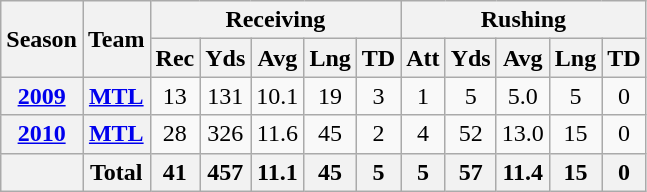<table class=wikitable style="text-align:center;">
<tr>
<th rowspan=2>Season</th>
<th rowspan=2>Team</th>
<th colspan=5>Receiving</th>
<th colspan=5>Rushing</th>
</tr>
<tr>
<th>Rec</th>
<th>Yds</th>
<th>Avg</th>
<th>Lng</th>
<th>TD</th>
<th>Att</th>
<th>Yds</th>
<th>Avg</th>
<th>Lng</th>
<th>TD</th>
</tr>
<tr>
<th><a href='#'>2009</a></th>
<th><a href='#'>MTL</a></th>
<td>13</td>
<td>131</td>
<td>10.1</td>
<td>19</td>
<td>3</td>
<td>1</td>
<td>5</td>
<td>5.0</td>
<td>5</td>
<td>0</td>
</tr>
<tr>
<th><a href='#'>2010</a></th>
<th><a href='#'>MTL</a></th>
<td>28</td>
<td>326</td>
<td>11.6</td>
<td>45</td>
<td>2</td>
<td>4</td>
<td>52</td>
<td>13.0</td>
<td>15</td>
<td>0</td>
</tr>
<tr>
<th></th>
<th>Total</th>
<th>41</th>
<th>457</th>
<th>11.1</th>
<th>45</th>
<th>5</th>
<th>5</th>
<th>57</th>
<th>11.4</th>
<th>15</th>
<th>0</th>
</tr>
</table>
